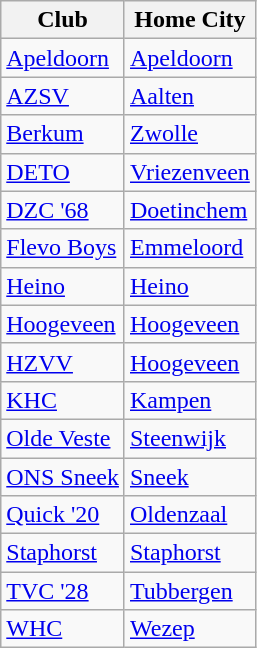<table class="wikitable sortable">
<tr>
<th>Club</th>
<th>Home City</th>
</tr>
<tr>
<td><a href='#'>Apeldoorn</a></td>
<td><a href='#'>Apeldoorn</a></td>
</tr>
<tr>
<td><a href='#'>AZSV</a></td>
<td><a href='#'>Aalten</a></td>
</tr>
<tr>
<td><a href='#'>Berkum</a></td>
<td><a href='#'>Zwolle</a></td>
</tr>
<tr>
<td><a href='#'>DETO</a></td>
<td><a href='#'>Vriezenveen</a></td>
</tr>
<tr>
<td><a href='#'>DZC '68</a></td>
<td><a href='#'>Doetinchem</a></td>
</tr>
<tr>
<td><a href='#'>Flevo Boys</a></td>
<td><a href='#'>Emmeloord</a></td>
</tr>
<tr>
<td><a href='#'>Heino</a></td>
<td><a href='#'>Heino</a></td>
</tr>
<tr>
<td><a href='#'>Hoogeveen</a></td>
<td><a href='#'>Hoogeveen</a></td>
</tr>
<tr>
<td><a href='#'>HZVV</a></td>
<td><a href='#'>Hoogeveen</a></td>
</tr>
<tr>
<td><a href='#'>KHC</a></td>
<td><a href='#'>Kampen</a></td>
</tr>
<tr>
<td><a href='#'>Olde Veste</a></td>
<td><a href='#'>Steenwijk</a></td>
</tr>
<tr>
<td><a href='#'>ONS Sneek</a></td>
<td><a href='#'>Sneek</a></td>
</tr>
<tr>
<td><a href='#'>Quick '20</a></td>
<td><a href='#'>Oldenzaal</a></td>
</tr>
<tr>
<td><a href='#'>Staphorst</a></td>
<td><a href='#'>Staphorst</a></td>
</tr>
<tr>
<td><a href='#'>TVC '28</a></td>
<td><a href='#'>Tubbergen</a></td>
</tr>
<tr>
<td><a href='#'>WHC</a></td>
<td><a href='#'>Wezep</a></td>
</tr>
</table>
